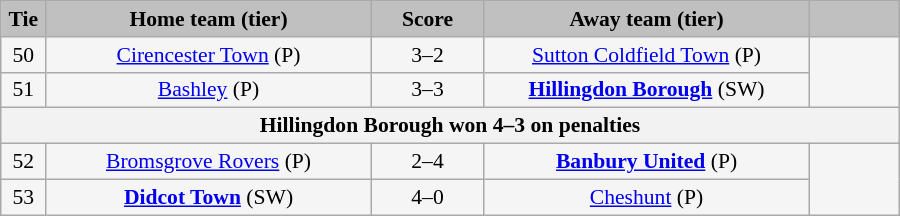<table class="wikitable" style="width: 600px; background:WhiteSmoke; text-align:center; font-size:90%">
<tr>
<td scope="col" style="width:  5.00%; background:silver;"><strong>Tie</strong></td>
<td scope="col" style="width: 36.25%; background:silver;"><strong>Home team (tier)</strong></td>
<td scope="col" style="width: 12.50%; background:silver;"><strong>Score</strong></td>
<td scope="col" style="width: 36.25%; background:silver;"><strong>Away team (tier)</strong></td>
<td scope="col" style="width: 10.00%; background:silver;"><strong></strong></td>
</tr>
<tr>
<td>50</td>
<td><a href='#'>Cirencester Town</a> (P)</td>
<td>3–2</td>
<td><a href='#'>Sutton Coldfield Town</a> (P)</td>
</tr>
<tr>
<td>51</td>
<td><a href='#'>Bashley</a> (P)</td>
<td>3–3</td>
<td><strong><a href='#'>Hillingdon Borough</a></strong> (SW)</td>
</tr>
<tr>
<th colspan="5">Hillingdon Borough won 4–3 on penalties</th>
</tr>
<tr>
<td>52</td>
<td><a href='#'>Bromsgrove Rovers</a> (P)</td>
<td>2–4</td>
<td><strong><a href='#'>Banbury United</a></strong> (P)</td>
</tr>
<tr>
<td>53</td>
<td><strong><a href='#'>Didcot Town</a></strong> (SW)</td>
<td>4–0</td>
<td><a href='#'>Cheshunt</a> (P)</td>
</tr>
</table>
